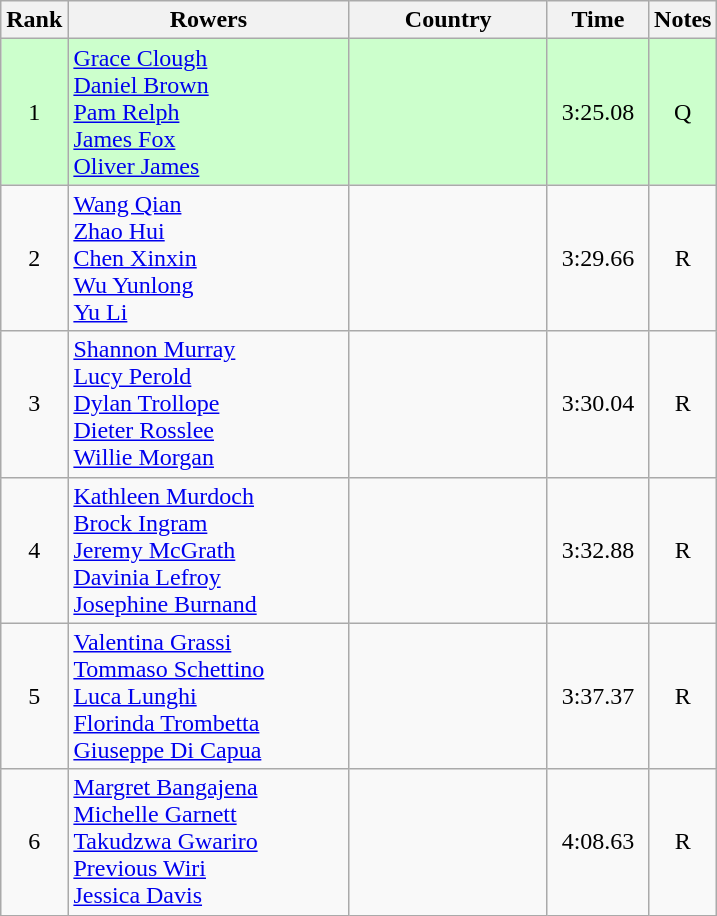<table class="wikitable" style="text-align:center">
<tr>
<th>Rank</th>
<th width=180>Rowers</th>
<th width=125>Country</th>
<th width=60>Time</th>
<th>Notes</th>
</tr>
<tr bgcolor=#ccffcc>
<td>1</td>
<td style="text-align:left"><a href='#'>Grace Clough</a><br><a href='#'>Daniel Brown</a><br><a href='#'>Pam Relph</a><br><a href='#'>James Fox</a><br><a href='#'>Oliver James</a></td>
<td style="text-align:left"></td>
<td>3:25.08</td>
<td>Q</td>
</tr>
<tr>
<td>2</td>
<td style="text-align:left"><a href='#'>Wang Qian</a><br><a href='#'>Zhao Hui</a><br><a href='#'>Chen Xinxin</a><br><a href='#'>Wu Yunlong</a><br><a href='#'>Yu Li</a></td>
<td style="text-align:left"></td>
<td>3:29.66</td>
<td>R</td>
</tr>
<tr>
<td>3</td>
<td style="text-align:left"><a href='#'>Shannon Murray</a><br><a href='#'>Lucy Perold</a><br><a href='#'>Dylan Trollope</a><br><a href='#'>Dieter Rosslee</a><br><a href='#'>Willie Morgan</a></td>
<td style="text-align:left"></td>
<td>3:30.04</td>
<td>R</td>
</tr>
<tr>
<td>4</td>
<td style="text-align:left"><a href='#'>Kathleen Murdoch</a><br><a href='#'>Brock Ingram</a><br><a href='#'>Jeremy McGrath</a><br><a href='#'>Davinia Lefroy</a><br><a href='#'>Josephine Burnand</a></td>
<td style="text-align:left"></td>
<td>3:32.88</td>
<td>R</td>
</tr>
<tr>
<td>5</td>
<td style="text-align:left"><a href='#'>Valentina Grassi</a><br><a href='#'>Tommaso Schettino</a><br><a href='#'>Luca Lunghi</a><br><a href='#'>Florinda Trombetta</a><br><a href='#'>Giuseppe Di Capua</a></td>
<td style="text-align:left"></td>
<td>3:37.37</td>
<td>R</td>
</tr>
<tr>
<td>6</td>
<td style="text-align:left"><a href='#'>Margret Bangajena</a><br><a href='#'>Michelle Garnett</a><br><a href='#'>Takudzwa Gwariro</a><br><a href='#'>Previous Wiri</a><br><a href='#'>Jessica Davis</a></td>
<td style="text-align:left"></td>
<td>4:08.63</td>
<td>R</td>
</tr>
</table>
